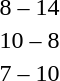<table style="text-align:center">
<tr>
<th width=200></th>
<th width=100></th>
<th width=200></th>
</tr>
<tr>
<td align=right></td>
<td>8 – 14</td>
<td align=left><strong></strong></td>
</tr>
<tr>
<td align=right><strong></strong></td>
<td>10 – 8</td>
<td align=left></td>
</tr>
<tr>
<td align=right></td>
<td>7 – 10</td>
<td align=left><strong></strong></td>
</tr>
</table>
